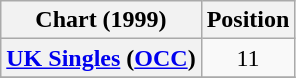<table class="wikitable plainrowheaders" style="text-align:center">
<tr>
<th>Chart (1999)</th>
<th>Position</th>
</tr>
<tr>
<th scope="row"><a href='#'>UK Singles</a> (<a href='#'>OCC</a>)</th>
<td>11</td>
</tr>
<tr>
</tr>
</table>
